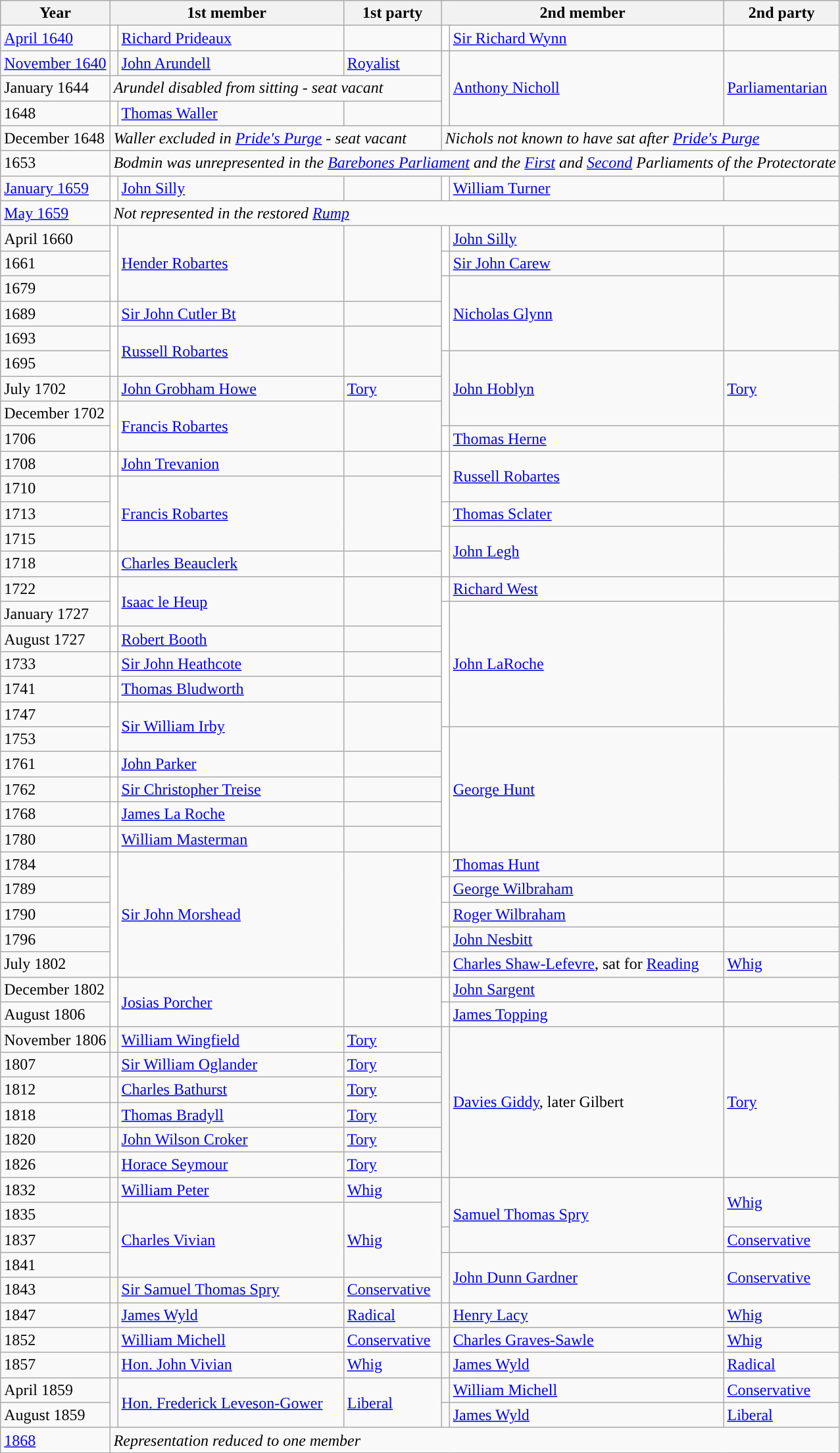<table class="wikitable">
<tr>
<th>Year</th>
<th colspan="2">1st member</th>
<th>1st party</th>
<th colspan="2">2nd member</th>
<th>2nd party</th>
</tr>
<tr>
<td><a href='#'>April 1640</a></td>
<td style="color:inherit;background-color: white"></td>
<td><a href='#'>Richard Prideaux</a></td>
<td></td>
<td style="color:inherit;background-color: white"></td>
<td><a href='#'>Sir Richard Wynn</a></td>
<td></td>
</tr>
<tr>
<td><a href='#'>November 1640</a></td>
<td style="color:inherit;background-color: "></td>
<td><a href='#'>John Arundell</a></td>
<td><a href='#'>Royalist</a></td>
<td rowspan="3" style="color:inherit;background-color: "></td>
<td rowspan="3"><a href='#'>Anthony Nicholl</a></td>
<td rowspan="3"><a href='#'>Parliamentarian</a></td>
</tr>
<tr>
<td>January 1644</td>
<td colspan="3"><em>Arundel disabled from sitting - seat vacant</em></td>
</tr>
<tr>
<td>1648</td>
<td style="color:inherit;background-color: white"></td>
<td><a href='#'>Thomas Waller</a></td>
<td></td>
</tr>
<tr>
<td>December 1648</td>
<td colspan="3"><em>Waller excluded in <a href='#'>Pride's Purge</a> - seat vacant</em></td>
<td colspan="3"><em>Nichols not known to have sat after <a href='#'>Pride's Purge</a></em></td>
</tr>
<tr>
<td>1653</td>
<td colspan="6"><em>Bodmin was unrepresented in the <a href='#'>Barebones Parliament</a> and the <a href='#'>First</a> and <a href='#'>Second</a> Parliaments of the Protectorate</em></td>
</tr>
<tr>
<td><a href='#'>January 1659</a></td>
<td style="color:inherit;background-color: white"></td>
<td><a href='#'>John Silly</a></td>
<td></td>
<td style="color:inherit;background-color: white"></td>
<td><a href='#'>William Turner</a></td>
<td></td>
</tr>
<tr>
<td><a href='#'>May 1659</a></td>
<td colspan="6"><em>Not represented in the restored <a href='#'>Rump</a></em></td>
</tr>
<tr>
<td>April 1660</td>
<td rowspan="3" style="color:inherit;background-color: white"></td>
<td rowspan="3"><a href='#'>Hender Robartes</a></td>
<td rowspan="3"></td>
<td style="color:inherit;background-color: white"></td>
<td><a href='#'>John Silly</a></td>
<td></td>
</tr>
<tr>
<td>1661</td>
<td style="color:inherit;background-color: white"></td>
<td><a href='#'>Sir John Carew</a></td>
<td></td>
</tr>
<tr>
<td>1679</td>
<td rowspan="3" style="color:inherit;background-color: white"></td>
<td rowspan="3"><a href='#'>Nicholas Glynn</a></td>
<td rowspan="3"></td>
</tr>
<tr>
<td>1689</td>
<td style="color:inherit;background-color: white"></td>
<td><a href='#'>Sir John Cutler Bt</a></td>
<td></td>
</tr>
<tr>
<td>1693</td>
<td rowspan="2" style="color:inherit;background-color: white"></td>
<td rowspan="2"><a href='#'>Russell Robartes</a></td>
<td rowspan="2"></td>
</tr>
<tr>
<td>1695</td>
<td rowspan="3" style="color:inherit;background-color: "></td>
<td rowspan="3"><a href='#'>John Hoblyn</a></td>
<td rowspan="3"><a href='#'>Tory</a></td>
</tr>
<tr>
<td>July 1702</td>
<td style="color:inherit;background-color: "></td>
<td><a href='#'>John Grobham Howe</a></td>
<td><a href='#'>Tory</a></td>
</tr>
<tr>
<td>December 1702</td>
<td rowspan="2" style="color:inherit;background-color: white"></td>
<td rowspan="2"><a href='#'>Francis Robartes</a></td>
<td rowspan="2"></td>
</tr>
<tr>
<td>1706</td>
<td style="color:inherit;background-color: white"></td>
<td><a href='#'>Thomas Herne</a></td>
<td></td>
</tr>
<tr>
<td>1708</td>
<td style="color:inherit;background-color: white"></td>
<td><a href='#'>John Trevanion</a></td>
<td></td>
<td rowspan="2" style="color:inherit;background-color: white"></td>
<td rowspan="2"><a href='#'>Russell Robartes</a></td>
<td rowspan="2"></td>
</tr>
<tr>
<td>1710</td>
<td rowspan="3" style="color:inherit;background-color: white"></td>
<td rowspan="3"><a href='#'>Francis Robartes</a></td>
<td rowspan="3"></td>
</tr>
<tr>
<td>1713</td>
<td style="color:inherit;background-color: white"></td>
<td><a href='#'>Thomas Sclater</a></td>
<td></td>
</tr>
<tr>
<td>1715</td>
<td rowspan="2" style="color:inherit;background-color: white"></td>
<td rowspan="2"><a href='#'>John Legh</a></td>
<td rowspan="2"></td>
</tr>
<tr>
<td>1718</td>
<td style="color:inherit;background-color: white"></td>
<td><a href='#'>Charles Beauclerk</a></td>
<td></td>
</tr>
<tr>
<td>1722</td>
<td rowspan="2" style="color:inherit;background-color: white"></td>
<td rowspan="2"><a href='#'>Isaac le Heup</a></td>
<td rowspan="2"></td>
<td style="color:inherit;background-color: white"></td>
<td><a href='#'>Richard West</a></td>
<td></td>
</tr>
<tr>
<td>January 1727</td>
<td rowspan="5" style="color:inherit;background-color: white"></td>
<td rowspan="5"><a href='#'>John LaRoche</a></td>
<td rowspan="5"></td>
</tr>
<tr>
<td>August 1727</td>
<td style="color:inherit;background-color: white"></td>
<td><a href='#'>Robert Booth</a></td>
<td></td>
</tr>
<tr>
<td>1733</td>
<td style="color:inherit;background-color: white"></td>
<td><a href='#'>Sir John Heathcote</a></td>
<td></td>
</tr>
<tr>
<td>1741</td>
<td style="color:inherit;background-color: white"></td>
<td><a href='#'>Thomas Bludworth</a></td>
<td></td>
</tr>
<tr>
<td>1747</td>
<td rowspan="2" style="color:inherit;background-color: white"></td>
<td rowspan="2"><a href='#'>Sir William Irby</a></td>
<td rowspan="2"></td>
</tr>
<tr>
<td>1753</td>
<td rowspan="5" style="color:inherit;background-color: white"></td>
<td rowspan="5"><a href='#'>George Hunt</a></td>
<td rowspan="5"></td>
</tr>
<tr>
<td>1761</td>
<td style="color:inherit;background-color: white"></td>
<td><a href='#'>John Parker</a></td>
<td></td>
</tr>
<tr>
<td>1762</td>
<td style="color:inherit;background-color: white"></td>
<td><a href='#'>Sir Christopher Treise</a></td>
<td></td>
</tr>
<tr>
<td>1768</td>
<td style="color:inherit;background-color: white"></td>
<td><a href='#'>James La Roche</a></td>
<td></td>
</tr>
<tr>
<td>1780</td>
<td style="color:inherit;background-color: white"></td>
<td><a href='#'>William Masterman</a></td>
<td></td>
</tr>
<tr>
<td>1784</td>
<td rowspan="5" style="color:inherit;background-color: white"></td>
<td rowspan="5"><a href='#'>Sir John Morshead</a></td>
<td rowspan="5"></td>
<td style="color:inherit;background-color: white"></td>
<td><a href='#'>Thomas Hunt</a></td>
<td></td>
</tr>
<tr>
<td>1789</td>
<td style="color:inherit;background-color: white"></td>
<td><a href='#'>George Wilbraham</a></td>
<td></td>
</tr>
<tr>
<td>1790</td>
<td style="color:inherit;background-color: white"></td>
<td><a href='#'>Roger Wilbraham</a></td>
<td></td>
</tr>
<tr>
<td>1796</td>
<td style="color:inherit;background-color: white"></td>
<td><a href='#'>John Nesbitt</a></td>
<td></td>
</tr>
<tr>
<td>July 1802</td>
<td style="color:inherit;background-color: "></td>
<td><a href='#'>Charles Shaw-Lefevre</a>, sat for <a href='#'>Reading</a></td>
<td><a href='#'>Whig</a></td>
</tr>
<tr>
<td>December 1802</td>
<td rowspan="2" style="color:inherit;background-color: white"></td>
<td rowspan="2"><a href='#'>Josias Porcher</a></td>
<td rowspan="2"></td>
<td style="color:inherit;background-color: white"></td>
<td><a href='#'>John Sargent</a></td>
<td></td>
</tr>
<tr>
<td>August 1806</td>
<td style="color:inherit;background-color: white"></td>
<td><a href='#'>James Topping</a></td>
<td></td>
</tr>
<tr>
<td>November 1806</td>
<td style="color:inherit;background-color: "></td>
<td><a href='#'>William Wingfield</a></td>
<td><a href='#'>Tory</a></td>
<td rowspan="6" style="color:inherit;background-color: "></td>
<td rowspan="6"><a href='#'>Davies Giddy</a>, later Gilbert</td>
<td rowspan="6"><a href='#'>Tory</a></td>
</tr>
<tr>
<td>1807</td>
<td style="color:inherit;background-color: "></td>
<td><a href='#'>Sir William Oglander</a></td>
<td><a href='#'>Tory</a></td>
</tr>
<tr>
<td>1812</td>
<td style="color:inherit;background-color: "></td>
<td><a href='#'>Charles Bathurst</a></td>
<td><a href='#'>Tory</a></td>
</tr>
<tr>
<td>1818</td>
<td style="color:inherit;background-color: "></td>
<td><a href='#'>Thomas Bradyll</a></td>
<td><a href='#'>Tory</a></td>
</tr>
<tr>
<td>1820</td>
<td style="color:inherit;background-color: "></td>
<td><a href='#'>John Wilson Croker</a></td>
<td><a href='#'>Tory</a></td>
</tr>
<tr>
<td>1826</td>
<td style="color:inherit;background-color: "></td>
<td><a href='#'>Horace Seymour</a></td>
<td><a href='#'>Tory</a></td>
</tr>
<tr>
<td>1832</td>
<td style="color:inherit;background-color: "></td>
<td><a href='#'>William Peter</a></td>
<td><a href='#'>Whig</a></td>
<td rowspan="2" style="color:inherit;background-color: "></td>
<td rowspan="3"><a href='#'>Samuel Thomas Spry</a></td>
<td rowspan="2"><a href='#'>Whig</a></td>
</tr>
<tr>
<td>1835</td>
<td rowspan="3" style="color:inherit;background-color: "></td>
<td rowspan="3"><a href='#'>Charles Vivian</a></td>
<td rowspan="3"><a href='#'>Whig</a></td>
</tr>
<tr>
<td>1837</td>
<td style="color:inherit;background-color: "></td>
<td><a href='#'>Conservative</a></td>
</tr>
<tr>
<td>1841</td>
<td rowspan="2" style="color:inherit;background-color: "></td>
<td rowspan="2"><a href='#'>John Dunn Gardner</a></td>
<td rowspan="2"><a href='#'>Conservative</a></td>
</tr>
<tr>
<td>1843</td>
<td style="color:inherit;background-color: "></td>
<td><a href='#'>Sir Samuel Thomas Spry</a></td>
<td><a href='#'>Conservative</a></td>
</tr>
<tr>
<td>1847</td>
<td style="color:inherit;background-color: "></td>
<td><a href='#'>James Wyld</a></td>
<td><a href='#'>Radical</a></td>
<td style="color:inherit;background-color: "></td>
<td><a href='#'>Henry Lacy</a></td>
<td><a href='#'>Whig</a></td>
</tr>
<tr>
<td>1852</td>
<td style="color:inherit;background-color: "></td>
<td><a href='#'>William Michell</a></td>
<td><a href='#'>Conservative</a></td>
<td style="color:inherit;background-color: "></td>
<td><a href='#'>Charles Graves-Sawle</a></td>
<td><a href='#'>Whig</a></td>
</tr>
<tr>
<td>1857</td>
<td style="color:inherit;background-color: "></td>
<td><a href='#'>Hon. John Vivian</a></td>
<td><a href='#'>Whig</a></td>
<td style="color:inherit;background-color: "></td>
<td><a href='#'>James Wyld</a></td>
<td><a href='#'>Radical</a></td>
</tr>
<tr>
<td>April 1859</td>
<td rowspan="2" style="color:inherit;background-color: "></td>
<td rowspan="2"><a href='#'>Hon. Frederick Leveson-Gower</a></td>
<td rowspan="2"><a href='#'>Liberal</a></td>
<td style="color:inherit;background-color: "></td>
<td><a href='#'>William Michell</a></td>
<td><a href='#'>Conservative</a></td>
</tr>
<tr>
<td>August 1859</td>
<td style="color:inherit;background-color: "></td>
<td><a href='#'>James Wyld</a></td>
<td><a href='#'>Liberal</a></td>
</tr>
<tr>
<td><a href='#'>1868</a></td>
<td colspan="6"><em>Representation reduced to one member</em></td>
</tr>
</table>
